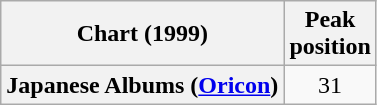<table class="wikitable plainrowheaders" style="text-align:center;" border="1">
<tr>
<th scope="col">Chart (1999)</th>
<th scope="col">Peak<br>position</th>
</tr>
<tr>
<th scope="row">Japanese Albums (<a href='#'>Oricon</a>)</th>
<td>31</td>
</tr>
</table>
